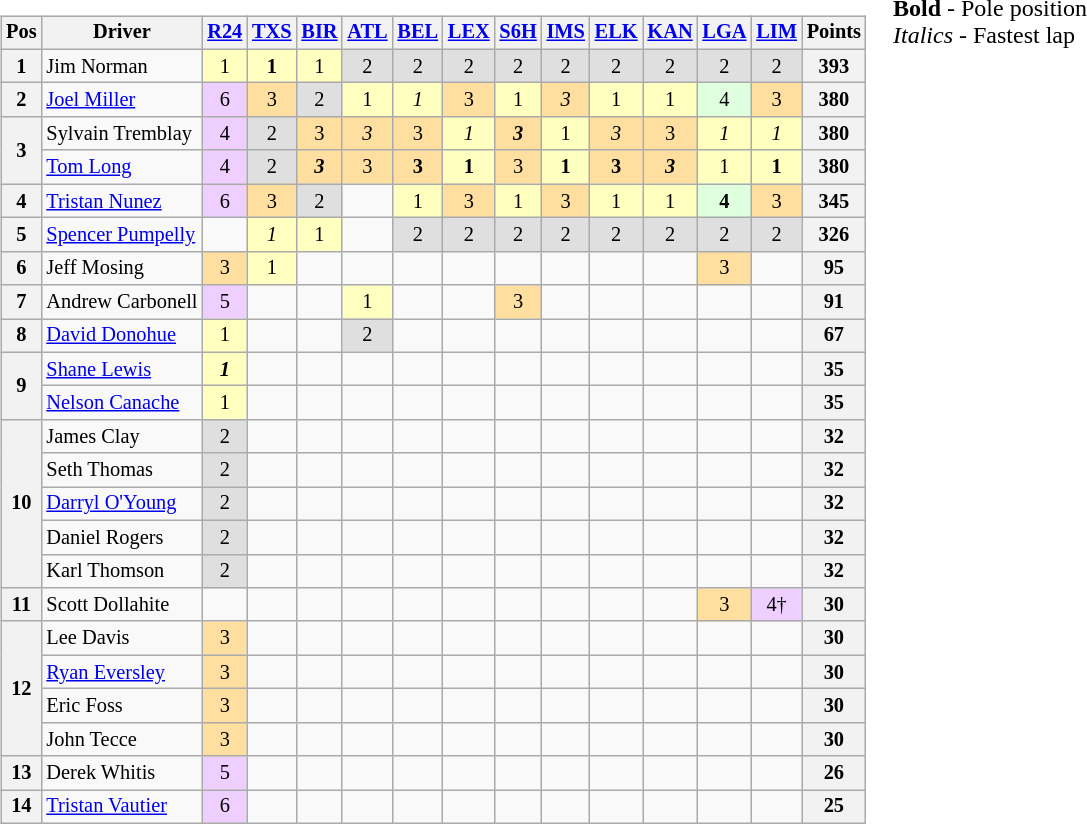<table>
<tr>
<td><br><table class="wikitable" style="font-size:85%; text-align:center">
<tr style="background:#f9f9f9" valign="top">
<th valign="middle">Pos</th>
<th valign="middle">Driver</th>
<th><a href='#'>R24</a><br></th>
<th><a href='#'>TXS</a><br></th>
<th><a href='#'>BIR</a><br></th>
<th><a href='#'>ATL</a><br></th>
<th><a href='#'>BEL</a><br></th>
<th><a href='#'>LEX</a><br></th>
<th><a href='#'>S6H</a><br></th>
<th><a href='#'>IMS</a><br></th>
<th><a href='#'>ELK</a><br></th>
<th><a href='#'>KAN</a><br></th>
<th><a href='#'>LGA</a><br></th>
<th><a href='#'>LIM</a><br></th>
<th valign="middle">Points</th>
</tr>
<tr>
<th>1</th>
<td align="left"> Jim Norman</td>
<td style="background:#ffffbf;">1</td>
<td style="background:#ffffbf;"><strong>1</strong></td>
<td style="background:#ffffbf;">1</td>
<td style="background:#dfdfdf;">2</td>
<td style="background:#dfdfdf;">2</td>
<td style="background:#dfdfdf;">2</td>
<td style="background:#dfdfdf;">2</td>
<td style="background:#dfdfdf;">2</td>
<td style="background:#dfdfdf;">2</td>
<td style="background:#dfdfdf;">2</td>
<td style="background:#dfdfdf;">2</td>
<td style="background:#dfdfdf;">2</td>
<th>393</th>
</tr>
<tr>
<th>2</th>
<td align="left"> <a href='#'>Joel Miller</a></td>
<td style="background:#efcfff;">6</td>
<td style="background:#ffdf9f;">3</td>
<td style="background:#dfdfdf;">2</td>
<td style="background:#ffffbf;">1</td>
<td style="background:#ffffbf;"><em>1</em></td>
<td style="background:#ffdf9f;">3</td>
<td style="background:#ffffbf;">1</td>
<td style="background:#ffdf9f;"><em>3</em></td>
<td style="background:#ffffbf;">1</td>
<td style="background:#ffffbf;">1</td>
<td style="background:#dfffdf;">4</td>
<td style="background:#ffdf9f;">3</td>
<th>380</th>
</tr>
<tr>
<th rowspan=2>3</th>
<td align="left"> Sylvain Tremblay</td>
<td style="background:#efcfff;">4</td>
<td style="background:#dfdfdf;">2</td>
<td style="background:#ffdf9f;">3</td>
<td style="background:#ffdf9f;"><em>3</em></td>
<td style="background:#ffdf9f;">3</td>
<td style="background:#ffffbf;"><em>1</em></td>
<td style="background:#ffdf9f;"><strong><em>3</em></strong></td>
<td style="background:#ffffbf;">1</td>
<td style="background:#ffdf9f;"><em>3</em></td>
<td style="background:#ffdf9f;">3</td>
<td style="background:#ffffbf;"><em>1</em></td>
<td style="background:#ffffbf;"><em>1</em></td>
<th>380</th>
</tr>
<tr>
<td align="left"> <a href='#'>Tom Long</a></td>
<td style="background:#efcfff;">4</td>
<td style="background:#dfdfdf;">2</td>
<td style="background:#ffdf9f;"><strong><em>3</em></strong></td>
<td style="background:#ffdf9f;">3</td>
<td style="background:#ffdf9f;"><strong>3</strong></td>
<td style="background:#ffffbf;"><strong>1</strong></td>
<td style="background:#ffdf9f;">3</td>
<td style="background:#ffffbf;"><strong>1</strong></td>
<td style="background:#ffdf9f;"><strong>3</strong></td>
<td style="background:#ffdf9f;"><strong><em>3</em></strong></td>
<td style="background:#ffffbf;">1</td>
<td style="background:#ffffbf;"><strong>1</strong></td>
<th>380</th>
</tr>
<tr>
<th>4</th>
<td align="left"> <a href='#'>Tristan Nunez</a></td>
<td style="background:#efcfff;">6</td>
<td style="background:#ffdf9f;">3</td>
<td style="background:#dfdfdf;">2</td>
<td></td>
<td style="background:#ffffbf;">1</td>
<td style="background:#ffdf9f;">3</td>
<td style="background:#ffffbf;">1</td>
<td style="background:#ffdf9f;">3</td>
<td style="background:#ffffbf;">1</td>
<td style="background:#ffffbf;">1</td>
<td style="background:#dfffdf;"><strong>4</strong></td>
<td style="background:#ffdf9f;">3</td>
<th>345</th>
</tr>
<tr>
<th>5</th>
<td align="left"> <a href='#'>Spencer Pumpelly</a></td>
<td></td>
<td style="background:#ffffbf;"><em>1</em></td>
<td style="background:#ffffbf;">1</td>
<td></td>
<td style="background:#dfdfdf;">2</td>
<td style="background:#dfdfdf;">2</td>
<td style="background:#dfdfdf;">2</td>
<td style="background:#dfdfdf;">2</td>
<td style="background:#dfdfdf;">2</td>
<td style="background:#dfdfdf;">2</td>
<td style="background:#dfdfdf;">2</td>
<td style="background:#dfdfdf;">2</td>
<th>326</th>
</tr>
<tr>
<th>6</th>
<td align="left"> Jeff Mosing</td>
<td style="background:#ffdf9f;">3</td>
<td style="background:#ffffbf;">1</td>
<td></td>
<td></td>
<td></td>
<td></td>
<td></td>
<td></td>
<td></td>
<td></td>
<td style="background:#ffdf9f;">3</td>
<td></td>
<th>95</th>
</tr>
<tr>
<th>7</th>
<td align="left"> Andrew Carbonell</td>
<td style="background:#efcfff;">5</td>
<td></td>
<td></td>
<td style="background:#ffffbf;">1</td>
<td></td>
<td></td>
<td style="background:#ffdf9f;">3</td>
<td></td>
<td></td>
<td></td>
<td></td>
<td></td>
<th>91</th>
</tr>
<tr>
<th>8</th>
<td align="left"> <a href='#'>David Donohue</a></td>
<td style="background:#ffffbf;">1</td>
<td></td>
<td></td>
<td style="background:#dfdfdf;">2</td>
<td></td>
<td></td>
<td></td>
<td></td>
<td></td>
<td></td>
<td></td>
<td></td>
<th>67</th>
</tr>
<tr>
<th rowspan=2>9</th>
<td align="left"> <a href='#'>Shane Lewis</a></td>
<td style="background:#ffffbf;"><strong><em>1</em></strong></td>
<td></td>
<td></td>
<td></td>
<td></td>
<td></td>
<td></td>
<td></td>
<td></td>
<td></td>
<td></td>
<td></td>
<th>35</th>
</tr>
<tr>
<td align="left"> <a href='#'>Nelson Canache</a></td>
<td style="background:#ffffbf;">1</td>
<td></td>
<td></td>
<td></td>
<td></td>
<td></td>
<td></td>
<td></td>
<td></td>
<td></td>
<td></td>
<td></td>
<th>35</th>
</tr>
<tr>
<th rowspan=5>10</th>
<td align="left"> James Clay</td>
<td style="background:#dfdfdf;">2</td>
<td></td>
<td></td>
<td></td>
<td></td>
<td></td>
<td></td>
<td></td>
<td></td>
<td></td>
<td></td>
<td></td>
<th>32</th>
</tr>
<tr>
<td align="left"> Seth Thomas</td>
<td style="background:#dfdfdf;">2</td>
<td></td>
<td></td>
<td></td>
<td></td>
<td></td>
<td></td>
<td></td>
<td></td>
<td></td>
<td></td>
<td></td>
<th>32</th>
</tr>
<tr>
<td align="left"> <a href='#'>Darryl O'Young</a></td>
<td style="background:#dfdfdf;">2</td>
<td></td>
<td></td>
<td></td>
<td></td>
<td></td>
<td></td>
<td></td>
<td></td>
<td></td>
<td></td>
<td></td>
<th>32</th>
</tr>
<tr>
<td align="left"> Daniel Rogers</td>
<td style="background:#dfdfdf;">2</td>
<td></td>
<td></td>
<td></td>
<td></td>
<td></td>
<td></td>
<td></td>
<td></td>
<td></td>
<td></td>
<td></td>
<th>32</th>
</tr>
<tr>
<td align="left"> Karl Thomson</td>
<td style="background:#dfdfdf;">2</td>
<td></td>
<td></td>
<td></td>
<td></td>
<td></td>
<td></td>
<td></td>
<td></td>
<td></td>
<td></td>
<td></td>
<th>32</th>
</tr>
<tr>
<th>11</th>
<td align="left"> Scott Dollahite</td>
<td></td>
<td></td>
<td></td>
<td></td>
<td></td>
<td></td>
<td></td>
<td></td>
<td></td>
<td></td>
<td style="background:#ffdf9f;">3</td>
<td style="background:#efcfff;">4†</td>
<th>30</th>
</tr>
<tr>
<th rowspan=4>12</th>
<td align="left"> Lee Davis</td>
<td style="background:#ffdf9f;">3</td>
<td></td>
<td></td>
<td></td>
<td></td>
<td></td>
<td></td>
<td></td>
<td></td>
<td></td>
<td></td>
<td></td>
<th>30</th>
</tr>
<tr>
<td align="left"> <a href='#'>Ryan Eversley</a></td>
<td style="background:#ffdf9f;">3</td>
<td></td>
<td></td>
<td></td>
<td></td>
<td></td>
<td></td>
<td></td>
<td></td>
<td></td>
<td></td>
<td></td>
<th>30</th>
</tr>
<tr>
<td align="left"> Eric Foss</td>
<td style="background:#ffdf9f;">3</td>
<td></td>
<td></td>
<td></td>
<td></td>
<td></td>
<td></td>
<td></td>
<td></td>
<td></td>
<td></td>
<td></td>
<th>30</th>
</tr>
<tr>
<td align="left"> John Tecce</td>
<td style="background:#ffdf9f;">3</td>
<td></td>
<td></td>
<td></td>
<td></td>
<td></td>
<td></td>
<td></td>
<td></td>
<td></td>
<td></td>
<td></td>
<th>30</th>
</tr>
<tr>
<th>13</th>
<td align="left"> Derek Whitis</td>
<td style="background:#efcfff;">5</td>
<td></td>
<td></td>
<td></td>
<td></td>
<td></td>
<td></td>
<td></td>
<td></td>
<td></td>
<td></td>
<td></td>
<th>26</th>
</tr>
<tr>
<th>14</th>
<td align="left"> <a href='#'>Tristan Vautier</a></td>
<td style="background:#efcfff;">6</td>
<td></td>
<td></td>
<td></td>
<td></td>
<td></td>
<td></td>
<td></td>
<td></td>
<td></td>
<td></td>
<td></td>
<th>25</th>
</tr>
</table>
</td>
<td valign="top"><br>
<span><strong>Bold</strong> - Pole position<br>
<em>Italics</em> - Fastest lap</span></td>
</tr>
</table>
